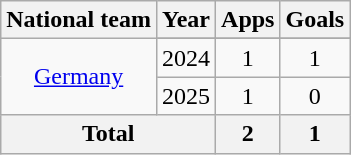<table class=wikitable style=text-align:center>
<tr>
<th>National team</th>
<th>Year</th>
<th>Apps</th>
<th>Goals</th>
</tr>
<tr>
<td rowspan=3><a href='#'>Germany</a></td>
</tr>
<tr>
<td>2024</td>
<td>1</td>
<td>1</td>
</tr>
<tr>
<td>2025</td>
<td>1</td>
<td>0</td>
</tr>
<tr>
<th colspan=2>Total</th>
<th>2</th>
<th>1</th>
</tr>
</table>
